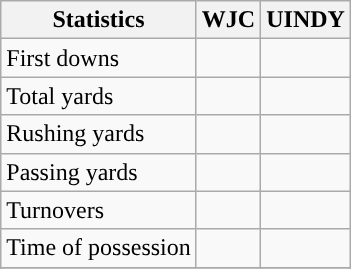<table class="wikitable" style="float: left;">
<tr>
<th>Statistics</th>
<th>WJC</th>
<th>UINDY</th>
</tr>
<tr>
<td>First downs</td>
<td></td>
<td></td>
</tr>
<tr>
<td>Total yards</td>
<td></td>
<td></td>
</tr>
<tr>
<td>Rushing yards</td>
<td></td>
<td></td>
</tr>
<tr>
<td>Passing yards</td>
<td></td>
<td></td>
</tr>
<tr>
<td>Turnovers</td>
<td></td>
<td></td>
</tr>
<tr>
<td>Time of possession</td>
<td></td>
<td></td>
</tr>
<tr>
</tr>
</table>
